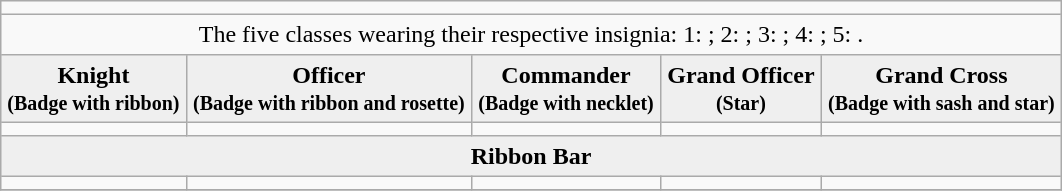<table border="1" cellpadding="4" align="center" cellspacing="0" style="background: #f9f9f9; border: 1px #aaa solid; border-collapse: collapse;">
<tr>
<td colspan="5" align="center"></td>
</tr>
<tr>
<td colspan="5" align="center">The five classes wearing their respective insignia: 1: <em></em>; 2: <em></em>; 3: <em></em>; 4: <em></em>; 5: <em></em>.</td>
</tr>
<tr>
<th style="background:#efefef;">Knight<br><small>(Badge with ribbon)</small></th>
<th style="background:#efefef;">Officer<br><small>(Badge with ribbon and rosette)</small></th>
<th style="background:#efefef;">Commander<br><small>(Badge with necklet)</small></th>
<th style="background:#efefef;">Grand Officer<br><small>(Star)</small></th>
<th style="background:#efefef;">Grand Cross<br><small>(Badge with sash and star)</small></th>
</tr>
<tr>
<td></td>
<td></td>
<td></td>
<td></td>
<td></td>
</tr>
<tr>
<th style="background:#efefef;" colspan="5">Ribbon Bar</th>
</tr>
<tr>
<td></td>
<td></td>
<td></td>
<td></td>
<td></td>
</tr>
<tr>
</tr>
</table>
